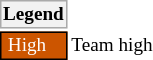<table class="toccolours" style="font-size: 80%; white-space: nowrap;">
<tr>
<th colspan="1" style="background-color: #F2F2F2; border: 1px solid #AAAAAA;">Legend</th>
</tr>
<tr>
<td style="background:#CC5500; color:#ffffff; border: 1px solid black"> High </td>
<td>Team high</td>
</tr>
<tr>
</tr>
</table>
